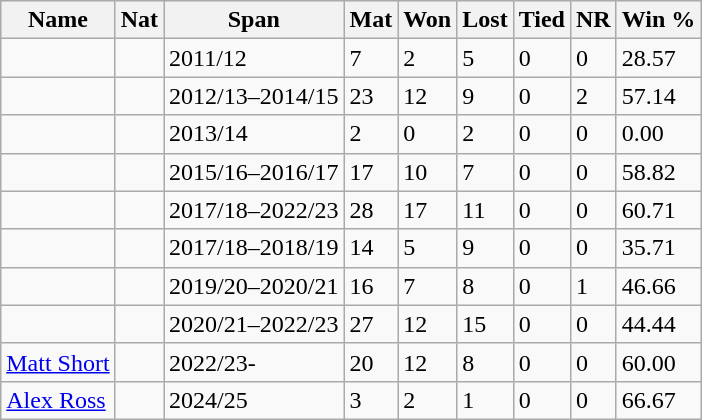<table class="wikitable sortable">
<tr style="background:#efefef;">
<th>Name</th>
<th>Nat</th>
<th>Span</th>
<th>Mat</th>
<th>Won</th>
<th>Lost</th>
<th>Tied</th>
<th>NR</th>
<th>Win %</th>
</tr>
<tr>
<td></td>
<td></td>
<td>2011/12</td>
<td>7</td>
<td>2</td>
<td>5</td>
<td>0</td>
<td>0</td>
<td>28.57</td>
</tr>
<tr>
<td></td>
<td></td>
<td>2012/13–2014/15</td>
<td>23</td>
<td>12</td>
<td>9</td>
<td>0</td>
<td>2</td>
<td>57.14</td>
</tr>
<tr>
<td></td>
<td></td>
<td>2013/14</td>
<td>2</td>
<td>0</td>
<td>2</td>
<td>0</td>
<td>0</td>
<td>0.00</td>
</tr>
<tr>
<td></td>
<td></td>
<td>2015/16–2016/17</td>
<td>17</td>
<td>10</td>
<td>7</td>
<td>0</td>
<td>0</td>
<td>58.82</td>
</tr>
<tr>
<td></td>
<td></td>
<td>2017/18–2022/23</td>
<td>28</td>
<td>17</td>
<td>11</td>
<td>0</td>
<td>0</td>
<td>60.71</td>
</tr>
<tr>
<td></td>
<td></td>
<td>2017/18–2018/19</td>
<td>14</td>
<td>5</td>
<td>9</td>
<td>0</td>
<td>0</td>
<td>35.71</td>
</tr>
<tr>
<td></td>
<td></td>
<td>2019/20–2020/21</td>
<td>16</td>
<td>7</td>
<td>8</td>
<td>0</td>
<td>1</td>
<td>46.66</td>
</tr>
<tr>
<td></td>
<td></td>
<td>2020/21–2022/23</td>
<td>27</td>
<td>12</td>
<td>15</td>
<td>0</td>
<td>0</td>
<td>44.44</td>
</tr>
<tr>
<td><a href='#'>Matt Short</a></td>
<td></td>
<td>2022/23-</td>
<td>20</td>
<td>12</td>
<td>8</td>
<td>0</td>
<td>0</td>
<td>60.00</td>
</tr>
<tr>
<td><a href='#'>Alex Ross</a></td>
<td></td>
<td>2024/25</td>
<td>3</td>
<td>2</td>
<td>1</td>
<td>0</td>
<td>0</td>
<td>66.67</td>
</tr>
</table>
